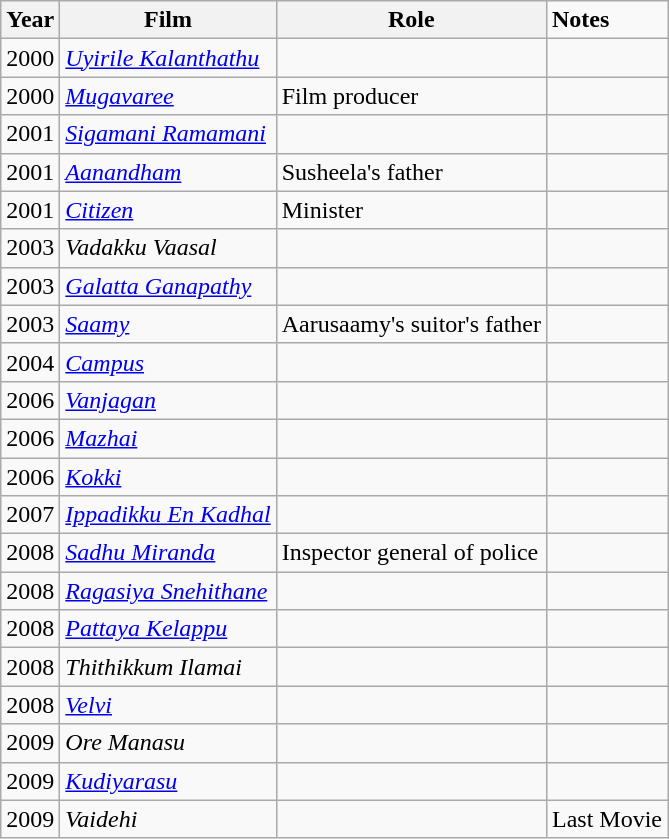<table class="wikitable sortable">
<tr>
<th>Year</th>
<th>Film</th>
<th>Role</th>
<td><strong>Notes</strong></td>
</tr>
<tr>
<td>2000</td>
<td><a href='#'><em>Uyirile Kalanthathu</em></a></td>
<td></td>
<td></td>
</tr>
<tr>
<td>2000</td>
<td><em><a href='#'>Mugavaree</a></em></td>
<td>Film producer</td>
<td></td>
</tr>
<tr>
<td>2001</td>
<td><a href='#'><em>Sigamani Ramamani</em></a></td>
<td></td>
<td></td>
</tr>
<tr>
<td>2001</td>
<td><em><a href='#'>Aanandham</a></em></td>
<td>Susheela's father</td>
<td></td>
</tr>
<tr>
<td>2001</td>
<td><a href='#'><em>Citizen</em></a></td>
<td>Minister</td>
<td></td>
</tr>
<tr>
<td>2003</td>
<td><em>Vadakku Vaasal</em></td>
<td></td>
<td></td>
</tr>
<tr>
<td>2003</td>
<td><a href='#'><em>Galatta Ganapathy</em></a></td>
<td></td>
<td></td>
</tr>
<tr>
<td>2003</td>
<td><em><a href='#'>Saamy</a></em></td>
<td>Aarusaamy's suitor's father</td>
<td></td>
</tr>
<tr>
<td>2004</td>
<td><a href='#'><em>Campus</em></a></td>
<td></td>
<td></td>
</tr>
<tr>
<td>2006</td>
<td><em><a href='#'>Vanjagan</a></em></td>
<td></td>
<td></td>
</tr>
<tr>
<td>2006</td>
<td><em><a href='#'>Mazhai</a></em></td>
<td></td>
<td></td>
</tr>
<tr>
<td>2006</td>
<td><a href='#'><em>Kokki</em></a></td>
<td></td>
<td></td>
</tr>
<tr>
<td>2007</td>
<td><a href='#'><em>Ippadikku En Kadhal</em></a></td>
<td></td>
<td></td>
</tr>
<tr>
<td>2008</td>
<td><a href='#'><em>Sadhu Miranda</em></a></td>
<td>Inspector general of police</td>
<td></td>
</tr>
<tr>
<td>2008</td>
<td><a href='#'><em>Ragasiya Snehithane</em></a></td>
<td></td>
<td></td>
</tr>
<tr>
<td>2008</td>
<td><a href='#'><em>Pattaya Kelappu</em></a></td>
<td></td>
<td></td>
</tr>
<tr>
<td>2008</td>
<td><em>Thithikkum Ilamai</em></td>
<td></td>
<td></td>
</tr>
<tr>
<td>2008</td>
<td><a href='#'><em>Velvi</em></a></td>
<td></td>
<td></td>
</tr>
<tr>
<td>2009</td>
<td><em>Ore Manasu</em></td>
<td></td>
<td></td>
</tr>
<tr>
<td>2009</td>
<td><em><a href='#'>Kudiyarasu</a></em></td>
<td></td>
<td></td>
</tr>
<tr>
<td>2009</td>
<td><em>Vaidehi</em></td>
<td></td>
<td>Last Movie</td>
</tr>
</table>
